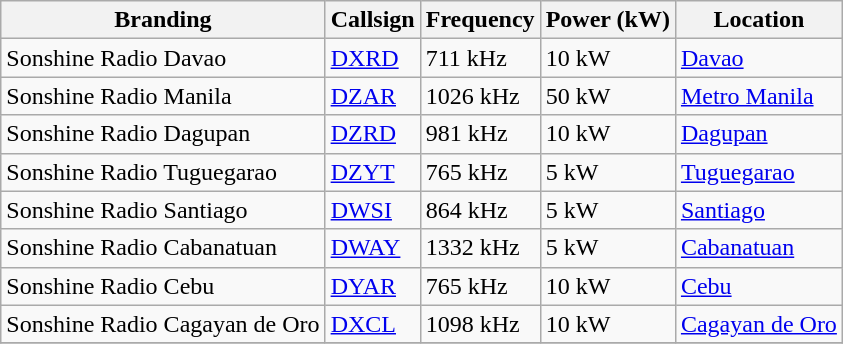<table class="wikitable">
<tr>
<th>Branding</th>
<th>Callsign</th>
<th>Frequency</th>
<th>Power (kW)</th>
<th>Location</th>
</tr>
<tr>
<td>Sonshine Radio Davao</td>
<td><a href='#'>DXRD</a></td>
<td>711 kHz</td>
<td>10 kW</td>
<td><a href='#'>Davao</a></td>
</tr>
<tr>
<td>Sonshine Radio Manila</td>
<td><a href='#'>DZAR</a></td>
<td>1026 kHz</td>
<td>50 kW</td>
<td><a href='#'>Metro Manila</a></td>
</tr>
<tr>
<td>Sonshine Radio Dagupan</td>
<td><a href='#'>DZRD</a></td>
<td>981 kHz</td>
<td>10 kW</td>
<td><a href='#'>Dagupan</a></td>
</tr>
<tr>
<td>Sonshine Radio Tuguegarao</td>
<td><a href='#'>DZYT</a></td>
<td>765 kHz</td>
<td>5 kW</td>
<td><a href='#'>Tuguegarao</a></td>
</tr>
<tr>
<td>Sonshine Radio Santiago</td>
<td><a href='#'>DWSI</a></td>
<td>864 kHz</td>
<td>5 kW</td>
<td><a href='#'>Santiago</a></td>
</tr>
<tr>
<td>Sonshine Radio Cabanatuan</td>
<td><a href='#'>DWAY</a></td>
<td>1332 kHz</td>
<td>5 kW</td>
<td><a href='#'>Cabanatuan</a></td>
</tr>
<tr>
<td>Sonshine Radio Cebu</td>
<td><a href='#'>DYAR</a></td>
<td>765 kHz</td>
<td>10 kW</td>
<td><a href='#'>Cebu</a></td>
</tr>
<tr>
<td>Sonshine Radio Cagayan de Oro</td>
<td><a href='#'>DXCL</a></td>
<td>1098 kHz</td>
<td>10 kW</td>
<td><a href='#'>Cagayan de Oro</a></td>
</tr>
<tr>
</tr>
</table>
